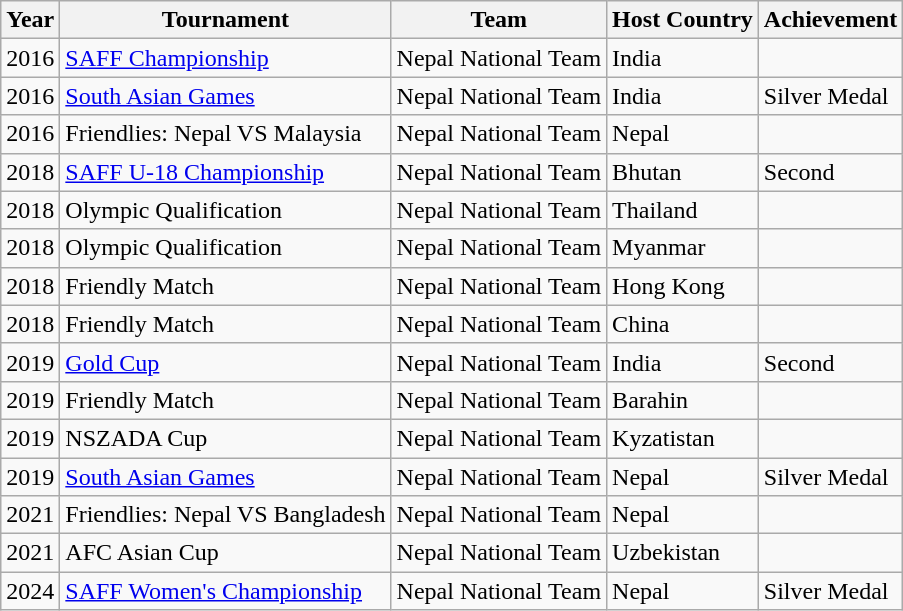<table class="wikitable">
<tr>
<th>Year</th>
<th>Tournament</th>
<th>Team</th>
<th>Host Country</th>
<th>Achievement</th>
</tr>
<tr>
<td>2016</td>
<td><a href='#'>SAFF Championship</a></td>
<td>Nepal National Team</td>
<td>India</td>
<td></td>
</tr>
<tr>
<td>2016</td>
<td><a href='#'>South Asian Games</a></td>
<td>Nepal National Team</td>
<td>India</td>
<td>Silver Medal</td>
</tr>
<tr>
<td>2016</td>
<td>Friendlies: Nepal VS Malaysia</td>
<td>Nepal National Team</td>
<td>Nepal</td>
<td></td>
</tr>
<tr>
<td>2018</td>
<td><a href='#'>SAFF U-18 Championship</a></td>
<td>Nepal National Team</td>
<td>Bhutan</td>
<td>Second</td>
</tr>
<tr>
<td>2018</td>
<td>Olympic Qualification</td>
<td>Nepal National Team</td>
<td>Thailand</td>
<td></td>
</tr>
<tr>
<td>2018</td>
<td>Olympic Qualification</td>
<td>Nepal National Team</td>
<td>Myanmar</td>
<td></td>
</tr>
<tr>
<td>2018</td>
<td>Friendly Match</td>
<td>Nepal National Team</td>
<td>Hong Kong</td>
<td></td>
</tr>
<tr>
<td>2018</td>
<td>Friendly Match</td>
<td>Nepal National Team</td>
<td>China</td>
<td></td>
</tr>
<tr>
<td>2019</td>
<td><a href='#'>Gold Cup</a></td>
<td>Nepal National Team</td>
<td>India</td>
<td>Second</td>
</tr>
<tr>
<td>2019</td>
<td>Friendly Match</td>
<td>Nepal National Team</td>
<td>Barahin</td>
<td></td>
</tr>
<tr>
<td>2019</td>
<td>NSZADA Cup</td>
<td>Nepal National Team</td>
<td>Kyzatistan</td>
<td></td>
</tr>
<tr>
<td>2019</td>
<td><a href='#'>South Asian Games</a></td>
<td>Nepal National Team</td>
<td>Nepal</td>
<td>Silver Medal</td>
</tr>
<tr>
<td>2021</td>
<td>Friendlies: Nepal VS Bangladesh</td>
<td>Nepal National Team</td>
<td>Nepal</td>
<td></td>
</tr>
<tr>
<td>2021</td>
<td>AFC Asian Cup</td>
<td>Nepal National Team</td>
<td>Uzbekistan</td>
<td></td>
</tr>
<tr>
<td>2024</td>
<td><a href='#'>SAFF Women's Championship</a></td>
<td>Nepal National Team</td>
<td>Nepal</td>
<td>Silver Medal</td>
</tr>
</table>
